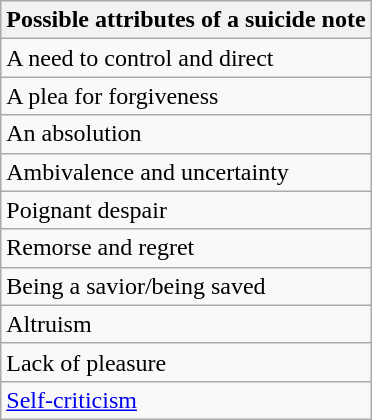<table class="wikitable">
<tr>
<th>Possible attributes of a suicide note</th>
</tr>
<tr>
<td>A need to control and direct</td>
</tr>
<tr>
<td>A plea for forgiveness</td>
</tr>
<tr>
<td>An absolution</td>
</tr>
<tr>
<td>Ambivalence and uncertainty</td>
</tr>
<tr>
<td>Poignant despair</td>
</tr>
<tr>
<td>Remorse and regret</td>
</tr>
<tr>
<td>Being a savior/being saved</td>
</tr>
<tr>
<td>Altruism</td>
</tr>
<tr>
<td>Lack of pleasure</td>
</tr>
<tr>
<td><a href='#'>Self-criticism</a></td>
</tr>
</table>
